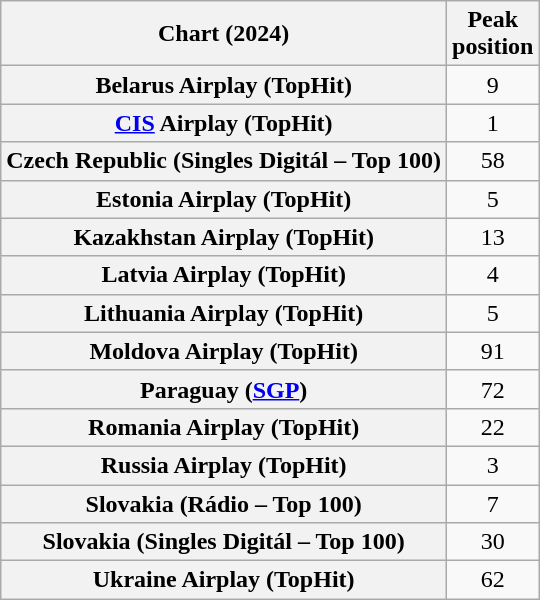<table class="wikitable plainrowheaders sortable" style="text-align:center">
<tr>
<th scope="col">Chart (2024)</th>
<th scope="col">Peak<br>position</th>
</tr>
<tr>
<th scope="row">Belarus Airplay (TopHit)</th>
<td>9</td>
</tr>
<tr>
<th scope="row"><a href='#'>CIS</a> Airplay (TopHit)</th>
<td>1</td>
</tr>
<tr>
<th scope="row">Czech Republic (Singles Digitál – Top 100)</th>
<td>58</td>
</tr>
<tr>
<th scope="row">Estonia Airplay (TopHit)</th>
<td>5</td>
</tr>
<tr>
<th scope="row">Kazakhstan Airplay (TopHit)</th>
<td>13</td>
</tr>
<tr>
<th scope="row">Latvia Airplay (TopHit)</th>
<td>4</td>
</tr>
<tr>
<th scope="row">Lithuania Airplay (TopHit)</th>
<td>5</td>
</tr>
<tr>
<th scope="row">Moldova Airplay (TopHit)</th>
<td>91</td>
</tr>
<tr>
<th scope="row">Paraguay (<a href='#'>SGP</a>)</th>
<td>72</td>
</tr>
<tr>
<th scope="row">Romania Airplay (TopHit)</th>
<td>22</td>
</tr>
<tr>
<th scope="row">Russia Airplay (TopHit)</th>
<td>3</td>
</tr>
<tr>
<th scope="row">Slovakia (Rádio – Top 100)</th>
<td>7</td>
</tr>
<tr>
<th scope="row">Slovakia (Singles Digitál – Top 100)</th>
<td>30</td>
</tr>
<tr>
<th scope="row">Ukraine Airplay (TopHit)</th>
<td>62</td>
</tr>
</table>
